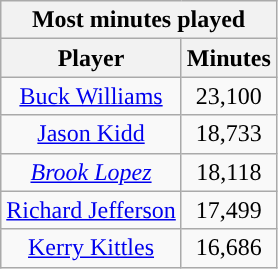<table class="wikitable sortable" style="text-align:center">
<tr>
<th colspan="2" style="text-align:center; ">Most minutes played</th>
</tr>
<tr>
<th style="text-align:center; ">Player</th>
<th style="text-align:center; ">Minutes</th>
</tr>
<tr>
<td><a href='#'>Buck Williams</a></td>
<td>23,100</td>
</tr>
<tr>
<td><a href='#'>Jason Kidd</a></td>
<td>18,733</td>
</tr>
<tr>
<td><em><a href='#'>Brook Lopez</a></em></td>
<td>18,118</td>
</tr>
<tr>
<td><a href='#'>Richard Jefferson</a></td>
<td>17,499</td>
</tr>
<tr>
<td><a href='#'>Kerry Kittles</a></td>
<td>16,686</td>
</tr>
</table>
